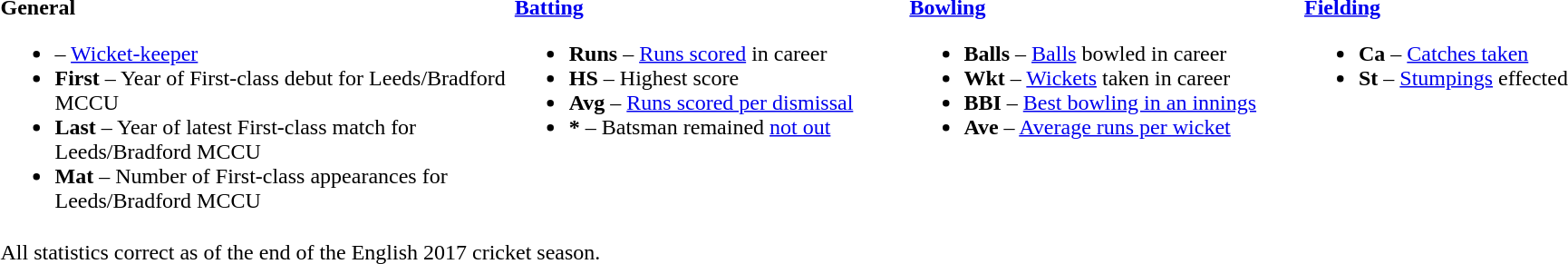<table>
<tr>
<td valign="top" style="width:30%"><br><strong>General</strong><ul><li> – <a href='#'>Wicket-keeper</a></li><li><strong>First</strong> – Year of First-class debut for Leeds/Bradford MCCU</li><li><strong>Last</strong> – Year of latest First-class match for Leeds/Bradford MCCU</li><li><strong>Mat</strong> – Number of First-class appearances for Leeds/Bradford MCCU</li></ul></td>
<td valign="top" style="width:23%"><br><strong><a href='#'>Batting</a></strong><ul><li><strong>Runs</strong> – <a href='#'>Runs scored</a> in career</li><li><strong>HS</strong> – Highest score</li><li><strong>Avg</strong> – <a href='#'>Runs scored per dismissal</a></li><li><strong>*</strong> – Batsman remained <a href='#'>not out</a></li></ul></td>
<td valign="top" style="width:23%"><br><strong><a href='#'>Bowling</a></strong><ul><li><strong>Balls</strong> – <a href='#'>Balls</a> bowled in career</li><li><strong>Wkt</strong> – <a href='#'>Wickets</a> taken in career</li><li><strong>BBI</strong> – <a href='#'>Best bowling in an innings</a></li><li><strong>Ave</strong> – <a href='#'>Average runs per wicket</a></li></ul></td>
<td valign="top" style="width:24%"><br><strong><a href='#'>Fielding</a></strong><ul><li><strong>Ca</strong> – <a href='#'>Catches taken</a></li><li><strong>St</strong> – <a href='#'>Stumpings</a> effected</li></ul></td>
</tr>
<tr>
<td colspan="4">All statistics correct as of the end of the English 2017 cricket season.</td>
</tr>
</table>
